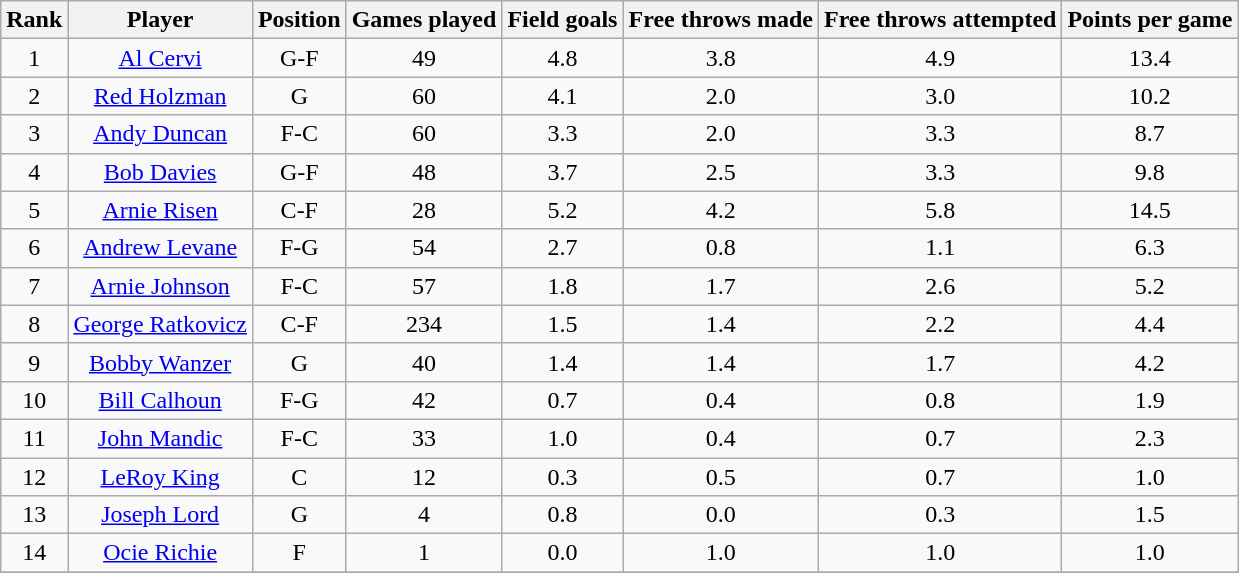<table class="wikitable" style="text-align: center;">
<tr>
<th>Rank</th>
<th>Player</th>
<th>Position</th>
<th>Games played</th>
<th>Field goals</th>
<th>Free throws made</th>
<th>Free throws attempted</th>
<th>Points per game</th>
</tr>
<tr>
<td>1</td>
<td><a href='#'>Al Cervi</a></td>
<td>G-F</td>
<td>49</td>
<td>4.8</td>
<td>3.8</td>
<td>4.9</td>
<td>13.4</td>
</tr>
<tr>
<td>2</td>
<td><a href='#'>Red Holzman</a></td>
<td>G</td>
<td>60</td>
<td>4.1</td>
<td>2.0</td>
<td>3.0</td>
<td>10.2</td>
</tr>
<tr>
<td>3</td>
<td><a href='#'>Andy Duncan</a></td>
<td>F-C</td>
<td>60</td>
<td>3.3</td>
<td>2.0</td>
<td>3.3</td>
<td>8.7</td>
</tr>
<tr>
<td>4</td>
<td><a href='#'>Bob Davies</a></td>
<td>G-F</td>
<td>48</td>
<td>3.7</td>
<td>2.5</td>
<td>3.3</td>
<td>9.8</td>
</tr>
<tr>
<td>5</td>
<td><a href='#'>Arnie Risen</a></td>
<td>C-F</td>
<td>28</td>
<td>5.2</td>
<td>4.2</td>
<td>5.8</td>
<td>14.5</td>
</tr>
<tr>
<td>6</td>
<td><a href='#'>Andrew Levane</a></td>
<td>F-G</td>
<td>54</td>
<td>2.7</td>
<td>0.8</td>
<td>1.1</td>
<td>6.3</td>
</tr>
<tr>
<td>7</td>
<td><a href='#'>Arnie Johnson</a></td>
<td>F-C</td>
<td>57</td>
<td>1.8</td>
<td>1.7</td>
<td>2.6</td>
<td>5.2</td>
</tr>
<tr>
<td>8</td>
<td><a href='#'>George Ratkovicz</a></td>
<td>C-F</td>
<td>234</td>
<td>1.5</td>
<td>1.4</td>
<td>2.2</td>
<td>4.4</td>
</tr>
<tr>
<td>9</td>
<td><a href='#'>Bobby Wanzer</a></td>
<td>G</td>
<td>40</td>
<td>1.4</td>
<td>1.4</td>
<td>1.7</td>
<td>4.2</td>
</tr>
<tr>
<td>10</td>
<td><a href='#'>Bill Calhoun</a></td>
<td>F-G</td>
<td>42</td>
<td>0.7</td>
<td>0.4</td>
<td>0.8</td>
<td>1.9</td>
</tr>
<tr>
<td>11</td>
<td><a href='#'>John Mandic</a></td>
<td>F-C</td>
<td>33</td>
<td>1.0</td>
<td>0.4</td>
<td>0.7</td>
<td>2.3</td>
</tr>
<tr>
<td>12</td>
<td><a href='#'>LeRoy King</a></td>
<td>C</td>
<td>12</td>
<td>0.3</td>
<td>0.5</td>
<td>0.7</td>
<td>1.0</td>
</tr>
<tr>
<td>13</td>
<td><a href='#'>Joseph Lord</a></td>
<td>G</td>
<td>4</td>
<td>0.8</td>
<td>0.0</td>
<td>0.3</td>
<td>1.5</td>
</tr>
<tr>
<td>14</td>
<td><a href='#'>Ocie Richie</a></td>
<td>F</td>
<td>1</td>
<td>0.0</td>
<td>1.0</td>
<td>1.0</td>
<td>1.0</td>
</tr>
<tr>
</tr>
</table>
